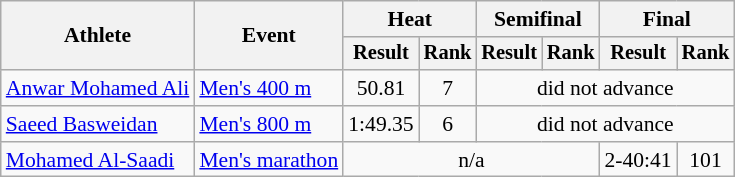<table class="wikitable" style="font-size:90%">
<tr>
<th rowspan="2">Athlete</th>
<th rowspan="2">Event</th>
<th colspan="2">Heat</th>
<th colspan="2">Semifinal</th>
<th colspan="2">Final</th>
</tr>
<tr style="font-size:95%">
<th>Result</th>
<th>Rank</th>
<th>Result</th>
<th>Rank</th>
<th>Result</th>
<th>Rank</th>
</tr>
<tr align=center>
<td align=left><a href='#'>Anwar Mohamed Ali</a></td>
<td align=left><a href='#'>Men's 400 m</a></td>
<td>50.81</td>
<td>7</td>
<td colspan=4>did not advance</td>
</tr>
<tr align=center>
<td align=left><a href='#'>Saeed Basweidan</a></td>
<td align=left><a href='#'>Men's 800 m</a></td>
<td>1:49.35</td>
<td>6</td>
<td colspan=4>did not advance</td>
</tr>
<tr align=center>
<td align=left><a href='#'>Mohamed Al-Saadi</a></td>
<td align=left><a href='#'>Men's marathon</a></td>
<td colspan=4>n/a</td>
<td>2-40:41</td>
<td>101</td>
</tr>
</table>
